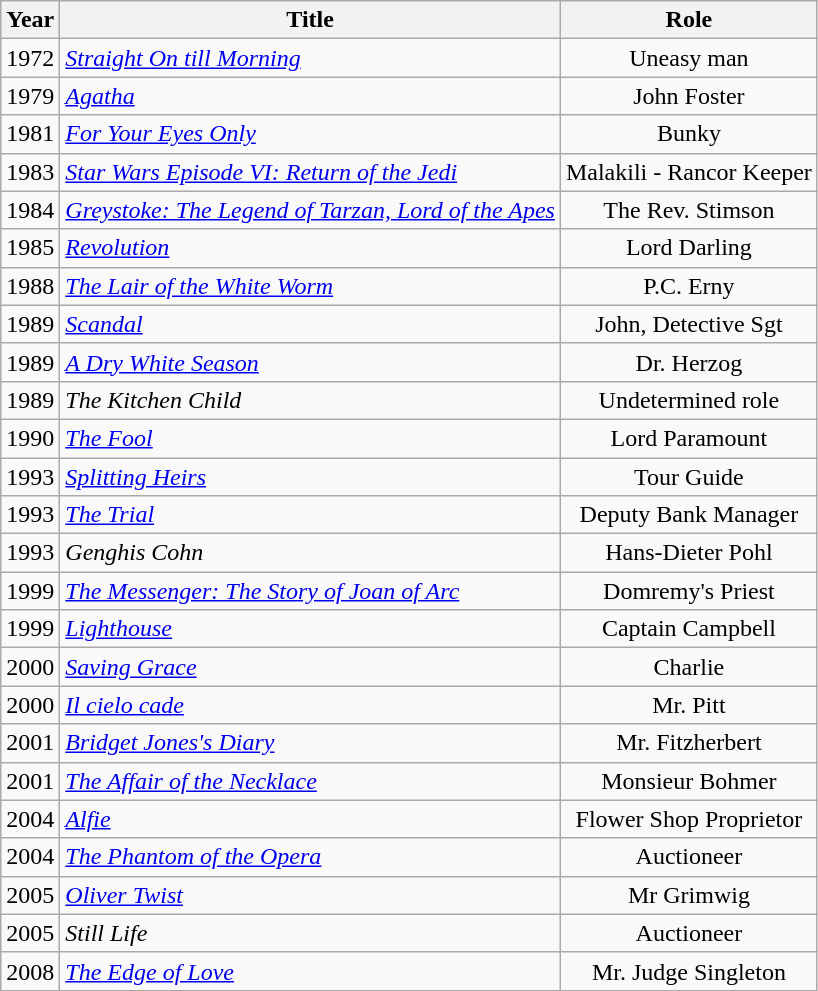<table class="wikitable plainrowheaders sortable">
<tr>
<th scope="col">Year</th>
<th scope="col">Title</th>
<th scope="col">Role</th>
</tr>
<tr>
<td>1972</td>
<td><em><a href='#'>Straight On till Morning</a></em></td>
<td style="text-align:center;">Uneasy man </td>
</tr>
<tr>
<td>1979</td>
<td><em><a href='#'>Agatha</a></em></td>
<td style="text-align:center;">John Foster</td>
</tr>
<tr>
<td>1981</td>
<td><em><a href='#'>For Your Eyes Only</a></em></td>
<td style="text-align:center;">Bunky</td>
</tr>
<tr>
<td>1983</td>
<td><em><a href='#'>Star Wars Episode VI: Return of the Jedi</a></em></td>
<td style="text-align:center;">Malakili - Rancor Keeper </td>
</tr>
<tr>
<td>1984</td>
<td><em><a href='#'>Greystoke: The Legend of Tarzan, Lord of the Apes</a></em></td>
<td style="text-align:center;">The Rev. Stimson</td>
</tr>
<tr>
<td>1985</td>
<td><em><a href='#'>Revolution</a></em></td>
<td style="text-align:center;">Lord Darling</td>
</tr>
<tr>
<td>1988</td>
<td><em><a href='#'>The Lair of the White Worm</a></em></td>
<td style="text-align:center;">P.C. Erny</td>
</tr>
<tr>
<td>1989</td>
<td><em><a href='#'>Scandal</a></em></td>
<td style="text-align:center;">John, Detective Sgt</td>
</tr>
<tr>
<td>1989</td>
<td><em><a href='#'>A Dry White Season</a></em></td>
<td style="text-align:center;">Dr. Herzog</td>
</tr>
<tr>
<td>1989</td>
<td><em>The Kitchen Child</em> </td>
<td style="text-align:center;">Undetermined role</td>
</tr>
<tr>
<td>1990</td>
<td><em><a href='#'>The Fool</a></em></td>
<td style="text-align:center;">Lord Paramount</td>
</tr>
<tr>
<td>1993</td>
<td><em><a href='#'>Splitting Heirs</a></em></td>
<td style="text-align:center;">Tour Guide</td>
</tr>
<tr>
<td>1993</td>
<td><em><a href='#'>The Trial</a></em></td>
<td style="text-align:center;">Deputy Bank Manager</td>
</tr>
<tr>
<td>1993</td>
<td><em>Genghis Cohn</em></td>
<td style="text-align:center;">Hans-Dieter Pohl</td>
</tr>
<tr>
<td>1999</td>
<td><em><a href='#'>The Messenger: The Story of Joan of Arc</a></em></td>
<td style="text-align:center;">Domremy's Priest</td>
</tr>
<tr>
<td>1999</td>
<td><em><a href='#'>Lighthouse</a></em></td>
<td style="text-align:center;">Captain Campbell</td>
</tr>
<tr>
<td>2000</td>
<td><em><a href='#'>Saving Grace</a></em></td>
<td style="text-align:center;">Charlie</td>
</tr>
<tr>
<td>2000</td>
<td><em><a href='#'>Il cielo cade</a></em> </td>
<td style="text-align:center;">Mr. Pitt</td>
</tr>
<tr>
<td>2001</td>
<td><em><a href='#'>Bridget Jones's Diary</a></em></td>
<td style="text-align:center;">Mr. Fitzherbert</td>
</tr>
<tr>
<td>2001</td>
<td><em><a href='#'>The Affair of the Necklace</a></em></td>
<td style="text-align:center;">Monsieur Bohmer</td>
</tr>
<tr>
<td>2004</td>
<td><em><a href='#'>Alfie</a></em></td>
<td style="text-align:center;">Flower Shop Proprietor</td>
</tr>
<tr>
<td>2004</td>
<td><em><a href='#'>The Phantom of the Opera</a></em></td>
<td style="text-align:center;">Auctioneer</td>
</tr>
<tr>
<td>2005</td>
<td><em><a href='#'>Oliver Twist</a></em></td>
<td style="text-align:center;">Mr Grimwig</td>
</tr>
<tr>
<td>2005</td>
<td><em>Still Life</em> </td>
<td style="text-align:center;">Auctioneer</td>
</tr>
<tr>
<td>2008</td>
<td><em><a href='#'>The Edge of Love</a></em></td>
<td style="text-align:center;">Mr. Judge Singleton</td>
</tr>
</table>
